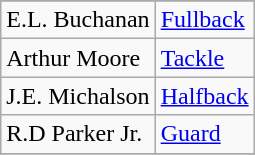<table class="wikitable">
<tr>
</tr>
<tr>
<td>E.L. Buchanan</td>
<td><a href='#'>Fullback</a></td>
</tr>
<tr>
<td>Arthur Moore</td>
<td><a href='#'>Tackle</a></td>
</tr>
<tr>
<td>J.E. Michalson</td>
<td><a href='#'>Halfback</a></td>
</tr>
<tr>
<td>R.D Parker Jr.</td>
<td><a href='#'>Guard</a></td>
</tr>
<tr>
</tr>
</table>
